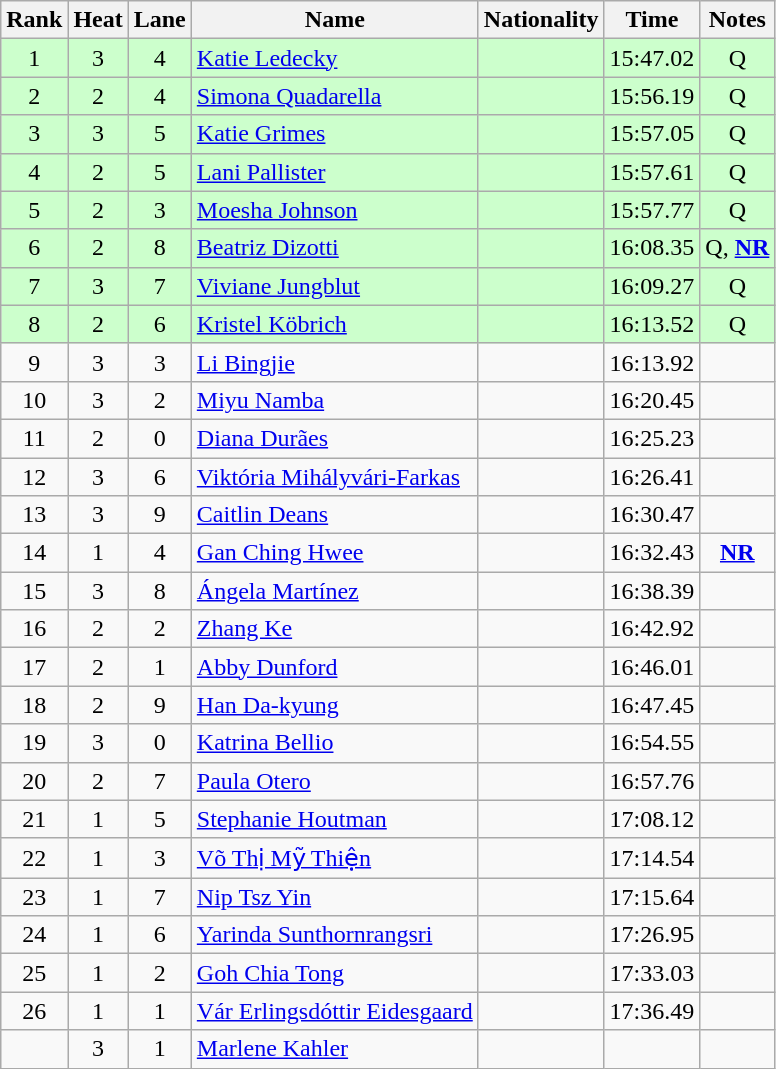<table class="wikitable sortable" style="text-align:center">
<tr>
<th>Rank</th>
<th>Heat</th>
<th>Lane</th>
<th>Name</th>
<th>Nationality</th>
<th>Time</th>
<th>Notes</th>
</tr>
<tr bgcolor=ccffcc>
<td>1</td>
<td>3</td>
<td>4</td>
<td align=left><a href='#'>Katie Ledecky</a></td>
<td align=left></td>
<td>15:47.02</td>
<td>Q</td>
</tr>
<tr bgcolor=ccffcc>
<td>2</td>
<td>2</td>
<td>4</td>
<td align=left><a href='#'>Simona Quadarella</a></td>
<td align=left></td>
<td>15:56.19</td>
<td>Q</td>
</tr>
<tr bgcolor=ccffcc>
<td>3</td>
<td>3</td>
<td>5</td>
<td align=left><a href='#'>Katie Grimes</a></td>
<td align=left></td>
<td>15:57.05</td>
<td>Q</td>
</tr>
<tr bgcolor=ccffcc>
<td>4</td>
<td>2</td>
<td>5</td>
<td align=left><a href='#'>Lani Pallister</a></td>
<td align=left></td>
<td>15:57.61</td>
<td>Q</td>
</tr>
<tr bgcolor=ccffcc>
<td>5</td>
<td>2</td>
<td>3</td>
<td align=left><a href='#'>Moesha Johnson</a></td>
<td align=left></td>
<td>15:57.77</td>
<td>Q</td>
</tr>
<tr bgcolor=ccffcc>
<td>6</td>
<td>2</td>
<td>8</td>
<td align=left><a href='#'>Beatriz Dizotti</a></td>
<td align=left></td>
<td>16:08.35</td>
<td>Q, <strong><a href='#'>NR</a></strong></td>
</tr>
<tr bgcolor=ccffcc>
<td>7</td>
<td>3</td>
<td>7</td>
<td align=left><a href='#'>Viviane Jungblut</a></td>
<td align=left></td>
<td>16:09.27</td>
<td>Q</td>
</tr>
<tr bgcolor=ccffcc>
<td>8</td>
<td>2</td>
<td>6</td>
<td align=left><a href='#'>Kristel Köbrich</a></td>
<td align=left></td>
<td>16:13.52</td>
<td>Q</td>
</tr>
<tr>
<td>9</td>
<td>3</td>
<td>3</td>
<td align=left><a href='#'>Li Bingjie</a></td>
<td align=left></td>
<td>16:13.92</td>
<td></td>
</tr>
<tr>
<td>10</td>
<td>3</td>
<td>2</td>
<td align=left><a href='#'>Miyu Namba</a></td>
<td align=left></td>
<td>16:20.45</td>
<td></td>
</tr>
<tr>
<td>11</td>
<td>2</td>
<td>0</td>
<td align=left><a href='#'>Diana Durães</a></td>
<td align=left></td>
<td>16:25.23</td>
<td></td>
</tr>
<tr>
<td>12</td>
<td>3</td>
<td>6</td>
<td align=left><a href='#'>Viktória Mihályvári-Farkas</a></td>
<td align=left></td>
<td>16:26.41</td>
<td></td>
</tr>
<tr>
<td>13</td>
<td>3</td>
<td>9</td>
<td align=left><a href='#'>Caitlin Deans</a></td>
<td align=left></td>
<td>16:30.47</td>
<td></td>
</tr>
<tr>
<td>14</td>
<td>1</td>
<td>4</td>
<td align=left><a href='#'>Gan Ching Hwee</a></td>
<td align=left></td>
<td>16:32.43</td>
<td><strong><a href='#'>NR</a></strong></td>
</tr>
<tr>
<td>15</td>
<td>3</td>
<td>8</td>
<td align=left><a href='#'>Ángela Martínez</a></td>
<td align=left></td>
<td>16:38.39</td>
<td></td>
</tr>
<tr>
<td>16</td>
<td>2</td>
<td>2</td>
<td align=left><a href='#'>Zhang Ke</a></td>
<td align=left></td>
<td>16:42.92</td>
<td></td>
</tr>
<tr>
<td>17</td>
<td>2</td>
<td>1</td>
<td align=left><a href='#'>Abby Dunford</a></td>
<td align=left></td>
<td>16:46.01</td>
<td></td>
</tr>
<tr>
<td>18</td>
<td>2</td>
<td>9</td>
<td align=left><a href='#'>Han Da-kyung</a></td>
<td align=left></td>
<td>16:47.45</td>
<td></td>
</tr>
<tr>
<td>19</td>
<td>3</td>
<td>0</td>
<td align=left><a href='#'>Katrina Bellio</a></td>
<td align=left></td>
<td>16:54.55</td>
<td></td>
</tr>
<tr>
<td>20</td>
<td>2</td>
<td>7</td>
<td align=left><a href='#'>Paula Otero</a></td>
<td align=left></td>
<td>16:57.76</td>
<td></td>
</tr>
<tr>
<td>21</td>
<td>1</td>
<td>5</td>
<td align=left><a href='#'>Stephanie Houtman</a></td>
<td align=left></td>
<td>17:08.12</td>
<td></td>
</tr>
<tr>
<td>22</td>
<td>1</td>
<td>3</td>
<td align=left><a href='#'>Võ Thị Mỹ Thiện</a></td>
<td align=left></td>
<td>17:14.54</td>
<td></td>
</tr>
<tr>
<td>23</td>
<td>1</td>
<td>7</td>
<td align=left><a href='#'>Nip Tsz Yin</a></td>
<td align=left></td>
<td>17:15.64</td>
<td></td>
</tr>
<tr>
<td>24</td>
<td>1</td>
<td>6</td>
<td align=left><a href='#'>Yarinda Sunthornrangsri</a></td>
<td align=left></td>
<td>17:26.95</td>
<td></td>
</tr>
<tr>
<td>25</td>
<td>1</td>
<td>2</td>
<td align=left><a href='#'>Goh Chia Tong</a></td>
<td align=left></td>
<td>17:33.03</td>
<td></td>
</tr>
<tr>
<td>26</td>
<td>1</td>
<td>1</td>
<td align=left><a href='#'>Vár Erlingsdóttir Eidesgaard</a></td>
<td align=left></td>
<td>17:36.49</td>
<td></td>
</tr>
<tr>
<td></td>
<td>3</td>
<td>1</td>
<td align=left><a href='#'>Marlene Kahler</a></td>
<td align=left></td>
<td></td>
<td></td>
</tr>
</table>
